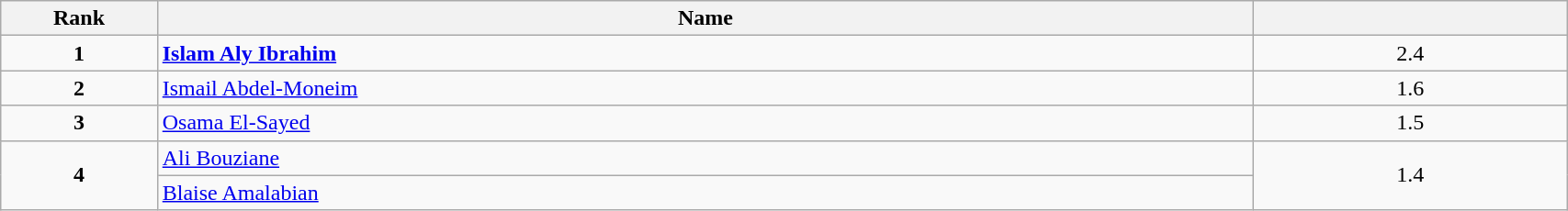<table class="wikitable" style="width:90%;">
<tr>
<th style="width:10%;">Rank</th>
<th style="width:70%;">Name</th>
<th style="width:20%;";"></th>
</tr>
<tr align=center>
<td><strong>1</strong></td>
<td align=left> <strong><a href='#'>Islam Aly Ibrahim</a></strong></td>
<td>2.4</td>
</tr>
<tr align=center>
<td><strong>2</strong></td>
<td align=left> <a href='#'>Ismail Abdel-Moneim</a></td>
<td>1.6</td>
</tr>
<tr align=center>
<td><strong>3</strong></td>
<td align=left> <a href='#'>Osama El-Sayed</a></td>
<td>1.5</td>
</tr>
<tr align=center>
<td rowspan=2><strong>4</strong></td>
<td align=left> <a href='#'>Ali Bouziane</a></td>
<td rowspan=2>1.4</td>
</tr>
<tr align=center>
<td align=left> <a href='#'>Blaise Amalabian</a></td>
</tr>
</table>
